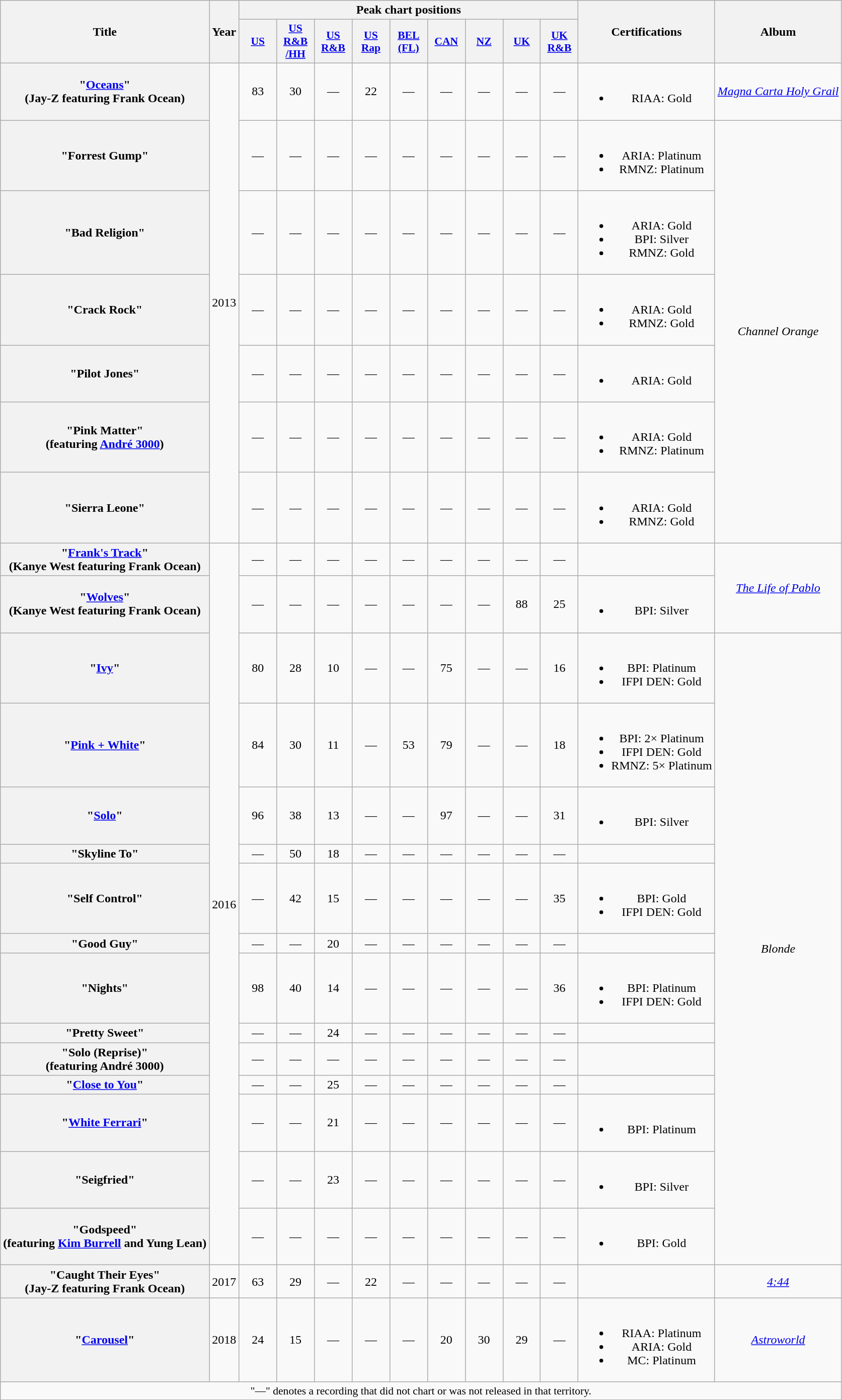<table class="wikitable plainrowheaders" style="text-align:center;">
<tr>
<th scope="col" rowspan="2">Title</th>
<th scope="col" rowspan="2">Year</th>
<th scope="col" colspan="9">Peak chart positions</th>
<th scope="col" rowspan="2">Certifications</th>
<th scope="col" rowspan="2">Album</th>
</tr>
<tr>
<th scope="col" style="width:3em;font-size:90%;"><a href='#'>US</a><br></th>
<th scope="col" style="width:3em;font-size:90%;"><a href='#'>US<br>R&B<br>/HH</a><br></th>
<th scope="col" style="width:3em;font-size:90%;"><a href='#'>US<br>R&B</a><br></th>
<th scope="col" style="width:3em;font-size:90%;"><a href='#'>US<br>Rap</a><br></th>
<th scope="col" style="width:3em;font-size:90%;"><a href='#'>BEL<br>(FL)</a><br></th>
<th scope="col" style="width:3em;font-size:90%;"><a href='#'>CAN</a><br></th>
<th scope="col" style="width:3em;font-size:90%;"><a href='#'>NZ</a><br></th>
<th scope="col" style="width:3em;font-size:90%;"><a href='#'>UK</a><br></th>
<th scope="col" style="width:3em;font-size:90%;"><a href='#'>UK<br>R&B</a><br></th>
</tr>
<tr>
<th scope="row">"<a href='#'>Oceans</a>"<br><span>(Jay-Z featuring Frank Ocean)</span></th>
<td rowspan="7">2013</td>
<td>83</td>
<td>30</td>
<td>—</td>
<td>22</td>
<td>—</td>
<td>—</td>
<td>—</td>
<td>—</td>
<td>—</td>
<td><br><ul><li>RIAA: Gold</li></ul></td>
<td><em><a href='#'>Magna Carta Holy Grail</a></em></td>
</tr>
<tr>
<th scope="row">"Forrest Gump"</th>
<td>—</td>
<td>—</td>
<td>—</td>
<td>—</td>
<td>—</td>
<td>—</td>
<td>—</td>
<td>—</td>
<td>—</td>
<td><br><ul><li>ARIA: Platinum</li><li>RMNZ: Platinum</li></ul></td>
<td rowspan="6"><em>Channel Orange</em></td>
</tr>
<tr>
<th scope="row">"Bad Religion"</th>
<td>—</td>
<td>—</td>
<td>—</td>
<td>—</td>
<td>—</td>
<td>—</td>
<td>—</td>
<td>—</td>
<td>—</td>
<td><br><ul><li>ARIA: Gold</li><li>BPI: Silver</li><li>RMNZ: Gold</li></ul></td>
</tr>
<tr>
<th scope="row">"Crack Rock"</th>
<td>—</td>
<td>—</td>
<td>—</td>
<td>—</td>
<td>—</td>
<td>—</td>
<td>—</td>
<td>—</td>
<td>—</td>
<td><br><ul><li>ARIA: Gold</li><li>RMNZ: Gold</li></ul></td>
</tr>
<tr>
<th scope="row">"Pilot Jones"</th>
<td>—</td>
<td>—</td>
<td>—</td>
<td>—</td>
<td>—</td>
<td>—</td>
<td>—</td>
<td>—</td>
<td>—</td>
<td><br><ul><li>ARIA: Gold</li></ul></td>
</tr>
<tr>
<th scope="row">"Pink Matter"<br><span>(featuring <a href='#'>André 3000</a>)</span></th>
<td>—</td>
<td>—</td>
<td>—</td>
<td>—</td>
<td>—</td>
<td>—</td>
<td>—</td>
<td>—</td>
<td>—</td>
<td><br><ul><li>ARIA: Gold</li><li>RMNZ: Platinum</li></ul></td>
</tr>
<tr>
<th scope="row">"Sierra Leone"</th>
<td>—</td>
<td>—</td>
<td>—</td>
<td>—</td>
<td>—</td>
<td>—</td>
<td>—</td>
<td>—</td>
<td>—</td>
<td><br><ul><li>ARIA: Gold</li><li>RMNZ: Gold</li></ul></td>
</tr>
<tr>
<th scope="row">"<a href='#'>Frank's Track</a>"<br><span>(Kanye West featuring Frank Ocean)</span></th>
<td rowspan="15">2016</td>
<td>—</td>
<td>—</td>
<td>—</td>
<td>—</td>
<td>—</td>
<td>—</td>
<td>—</td>
<td>—</td>
<td>—</td>
<td></td>
<td rowspan="2"><em><a href='#'>The Life of Pablo</a></em></td>
</tr>
<tr>
<th scope="row">"<a href='#'>Wolves</a>"<br><span>(Kanye West featuring Frank Ocean)</span></th>
<td>—</td>
<td>—</td>
<td>—</td>
<td>—</td>
<td>—</td>
<td>—</td>
<td>—</td>
<td>88</td>
<td>25</td>
<td><br><ul><li>BPI: Silver</li></ul></td>
</tr>
<tr>
<th scope="row">"<a href='#'>Ivy</a>"</th>
<td>80</td>
<td>28</td>
<td>10</td>
<td>—</td>
<td>—</td>
<td>75</td>
<td>—</td>
<td>—</td>
<td>16</td>
<td><br><ul><li>BPI: Platinum</li><li>IFPI DEN: Gold</li></ul></td>
<td rowspan="13"><em>Blonde</em></td>
</tr>
<tr>
<th scope="row">"<a href='#'>Pink + White</a>"</th>
<td>84</td>
<td>30</td>
<td>11</td>
<td>—</td>
<td>53</td>
<td>79</td>
<td>—</td>
<td>—</td>
<td>18</td>
<td><br><ul><li>BPI: 2× Platinum</li><li>IFPI DEN: Gold</li><li>RMNZ: 5× Platinum</li></ul></td>
</tr>
<tr>
<th scope="row">"<a href='#'>Solo</a>"</th>
<td>96</td>
<td>38</td>
<td>13</td>
<td>—</td>
<td>—</td>
<td>97</td>
<td>—</td>
<td>—</td>
<td>31</td>
<td><br><ul><li>BPI: Silver</li></ul></td>
</tr>
<tr>
<th scope="row">"Skyline To"</th>
<td>—</td>
<td>50</td>
<td>18</td>
<td>—</td>
<td>—</td>
<td>—</td>
<td>—</td>
<td>—</td>
<td>—</td>
<td></td>
</tr>
<tr>
<th scope="row">"Self Control"</th>
<td>—</td>
<td>42</td>
<td>15</td>
<td>—</td>
<td>—</td>
<td>—</td>
<td>—</td>
<td>—</td>
<td>35</td>
<td><br><ul><li>BPI: Gold</li><li>IFPI DEN: Gold</li></ul></td>
</tr>
<tr>
<th scope="row">"Good Guy"</th>
<td>—</td>
<td>—</td>
<td>20</td>
<td>—</td>
<td>—</td>
<td>—</td>
<td>—</td>
<td>—</td>
<td>—</td>
<td></td>
</tr>
<tr>
<th scope="row">"Nights"</th>
<td>98</td>
<td>40</td>
<td>14</td>
<td>—</td>
<td>—</td>
<td>—</td>
<td>—</td>
<td>—</td>
<td>36</td>
<td><br><ul><li>BPI: Platinum</li><li>IFPI DEN: Gold</li></ul></td>
</tr>
<tr>
<th scope="row">"Pretty Sweet"</th>
<td>—</td>
<td>—</td>
<td>24</td>
<td>—</td>
<td>—</td>
<td>—</td>
<td>—</td>
<td>—</td>
<td>—</td>
<td></td>
</tr>
<tr>
<th scope="row">"Solo (Reprise)"<br><span>(featuring André 3000)</span></th>
<td>—</td>
<td>—</td>
<td>—</td>
<td>—</td>
<td>—</td>
<td>—</td>
<td>—</td>
<td>—</td>
<td>—</td>
<td></td>
</tr>
<tr>
<th scope="row">"<a href='#'>Close to You</a>"</th>
<td>—</td>
<td>—</td>
<td>25</td>
<td>—</td>
<td>—</td>
<td>—</td>
<td>—</td>
<td>—</td>
<td>—</td>
<td></td>
</tr>
<tr>
<th scope="row">"<a href='#'>White Ferrari</a>"</th>
<td>—</td>
<td>—</td>
<td>21</td>
<td>—</td>
<td>—</td>
<td>—</td>
<td>—</td>
<td>—</td>
<td>—</td>
<td><br><ul><li>BPI: Platinum</li></ul></td>
</tr>
<tr>
<th scope="row">"Seigfried"</th>
<td>—</td>
<td>—</td>
<td>23</td>
<td>—</td>
<td>—</td>
<td>—</td>
<td>—</td>
<td>—</td>
<td>—</td>
<td><br><ul><li>BPI: Silver</li></ul></td>
</tr>
<tr>
<th scope="row">"Godspeed"<br><span>(featuring <a href='#'>Kim Burrell</a> and Yung Lean)</span></th>
<td>—</td>
<td>—</td>
<td>—</td>
<td>—</td>
<td>—</td>
<td>—</td>
<td>—</td>
<td>—</td>
<td>—</td>
<td><br><ul><li>BPI: Gold</li></ul></td>
</tr>
<tr>
<th scope="row">"Caught Their Eyes"<br><span>(Jay-Z featuring Frank Ocean)</span></th>
<td>2017</td>
<td>63</td>
<td>29</td>
<td>—</td>
<td>22</td>
<td>—</td>
<td>—</td>
<td>—</td>
<td>—</td>
<td>—</td>
<td></td>
<td><em><a href='#'>4:44</a></em></td>
</tr>
<tr>
<th scope="row">"<a href='#'>Carousel</a>"<br></th>
<td>2018</td>
<td>24</td>
<td>15</td>
<td>—</td>
<td>—</td>
<td>—</td>
<td>20</td>
<td>30</td>
<td>29</td>
<td>—</td>
<td><br><ul><li>RIAA: Platinum</li><li>ARIA: Gold</li><li>MC: Platinum</li></ul></td>
<td><em><a href='#'>Astroworld</a></em></td>
</tr>
<tr>
<td colspan="14" style="font-size:90%">"—" denotes a recording that did not chart or was not released in that territory.</td>
</tr>
</table>
